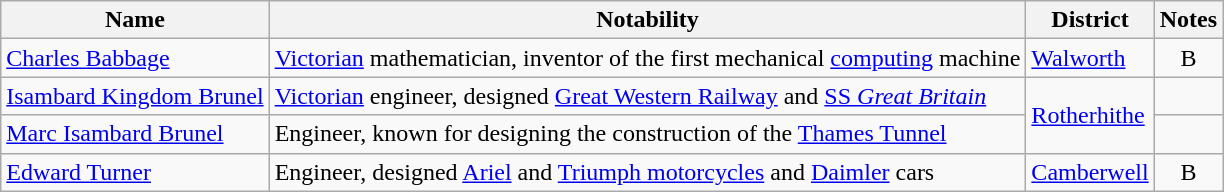<table class="wikitable sortable">
<tr>
<th width=>Name</th>
<th width=>Notability</th>
<th width=>District </th>
<th width=>Notes </th>
</tr>
<tr>
<td><a href='#'>Charles Babbage</a></td>
<td><a href='#'>Victorian</a> mathematician, inventor of the first mechanical <a href='#'>computing</a> machine</td>
<td><a href='#'>Walworth</a></td>
<td style="text-align:center;">B</td>
</tr>
<tr>
<td><a href='#'>Isambard Kingdom Brunel</a></td>
<td><a href='#'>Victorian</a> engineer, designed <a href='#'>Great Western Railway</a> and <a href='#'>SS <em>Great Britain</em></a></td>
<td rowspan=2><a href='#'>Rotherhithe</a></td>
<td style="text-align:center;"></td>
</tr>
<tr>
<td><a href='#'>Marc Isambard Brunel</a></td>
<td>Engineer, known for designing the construction of the <a href='#'>Thames Tunnel</a></td>
<td style="text-align:center;"></td>
</tr>
<tr>
<td><a href='#'>Edward Turner</a></td>
<td>Engineer, designed <a href='#'>Ariel</a> and <a href='#'>Triumph motorcycles</a> and <a href='#'>Daimler</a> cars</td>
<td><a href='#'>Camberwell</a></td>
<td style="text-align:center;">B </td>
</tr>
</table>
